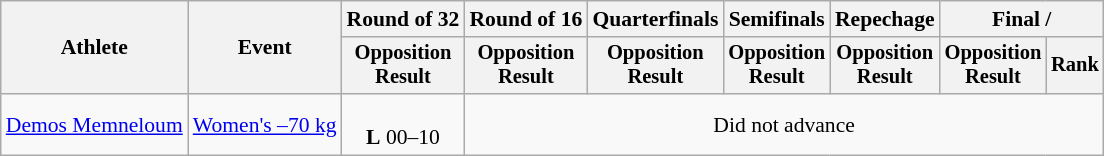<table class="wikitable" style="font-size:90%">
<tr>
<th rowspan="2">Athlete</th>
<th rowspan="2">Event</th>
<th>Round of 32</th>
<th>Round of 16</th>
<th>Quarterfinals</th>
<th>Semifinals</th>
<th>Repechage</th>
<th colspan=2>Final / </th>
</tr>
<tr style="font-size:95%">
<th>Opposition<br>Result</th>
<th>Opposition<br>Result</th>
<th>Opposition<br>Result</th>
<th>Opposition<br>Result</th>
<th>Opposition<br>Result</th>
<th>Opposition<br>Result</th>
<th>Rank</th>
</tr>
<tr align=center>
<td align=left><a href='#'>Demos Memneloum</a></td>
<td align=left><a href='#'>Women's –70 kg</a></td>
<td><br><strong>L</strong> 00–10</td>
<td colspan="6">Did not advance</td>
</tr>
</table>
